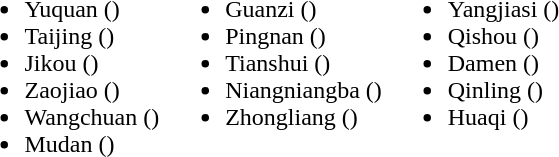<table>
<tr>
<td valign="top"><br><ul><li>Yuquan ()</li><li>Taijing  ()</li><li>Jikou ()</li><li>Zaojiao ()</li><li>Wangchuan ()</li><li>Mudan ()</li></ul></td>
<td valign="top"><br><ul><li>Guanzi ()</li><li>Pingnan ()</li><li>Tianshui ()</li><li>Niangniangba ()</li><li>Zhongliang ()</li></ul></td>
<td valign="top"><br><ul><li>Yangjiasi ()</li><li>Qishou ()</li><li>Damen ()</li><li>Qinling ()</li><li>Huaqi ()</li></ul></td>
</tr>
</table>
